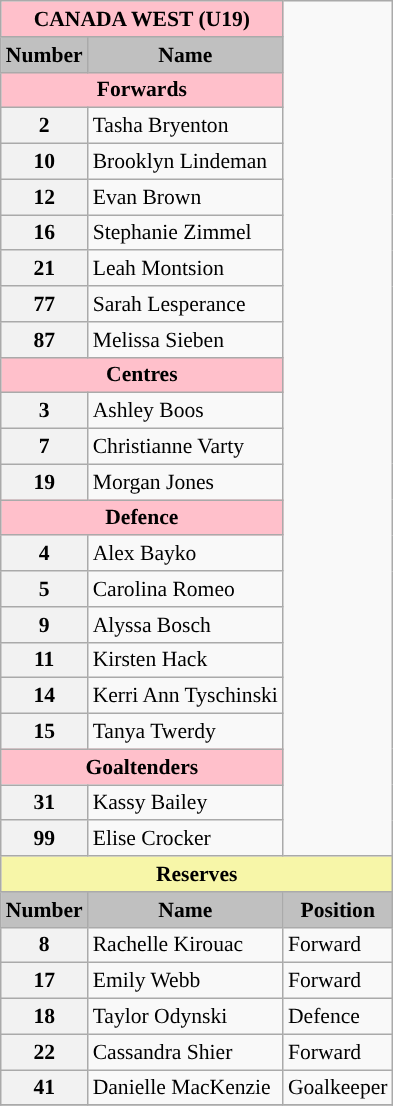<table class="wikitable" style="text-align:left; font-size:90%;">
<tr>
<th style=background:pink colspan=2>CANADA WEST (U19)</th>
</tr>
<tr>
<th width=10 style="background:silver;">Number</th>
<th style="background:silver;">Name</th>
</tr>
<tr>
<th style=background:pink colspan=2>Forwards</th>
</tr>
<tr>
<th>2</th>
<td>Tasha Bryenton</td>
</tr>
<tr>
<th>10</th>
<td>Brooklyn Lindeman</td>
</tr>
<tr>
<th>12</th>
<td>Evan Brown</td>
</tr>
<tr>
<th>16</th>
<td>Stephanie Zimmel</td>
</tr>
<tr>
<th>21</th>
<td>Leah Montsion</td>
</tr>
<tr>
<th>77</th>
<td>Sarah Lesperance</td>
</tr>
<tr>
<th>87</th>
<td>Melissa Sieben</td>
</tr>
<tr>
<th style=background:pink colspan=2>Centres</th>
</tr>
<tr>
<th>3</th>
<td>Ashley Boos</td>
</tr>
<tr>
<th>7</th>
<td>Christianne Varty</td>
</tr>
<tr>
<th>19</th>
<td>Morgan Jones</td>
</tr>
<tr>
<th style=background:pink colspan=2>Defence</th>
</tr>
<tr>
<th>4</th>
<td>Alex Bayko</td>
</tr>
<tr>
<th>5</th>
<td>Carolina Romeo</td>
</tr>
<tr>
<th>9</th>
<td>Alyssa Bosch</td>
</tr>
<tr>
<th>11</th>
<td>Kirsten Hack</td>
</tr>
<tr>
<th>14</th>
<td>Kerri Ann Tyschinski</td>
</tr>
<tr>
<th>15</th>
<td>Tanya Twerdy</td>
</tr>
<tr>
<th style=background:pink colspan=2>Goaltenders</th>
</tr>
<tr>
<th>31</th>
<td>Kassy Bailey</td>
</tr>
<tr>
<th>99</th>
<td>Elise Crocker</td>
</tr>
<tr>
<th style=background:#f7f6a8 colspan=3>Reserves</th>
</tr>
<tr>
<th width=10 style="background:silver;">Number</th>
<th style="background:silver;">Name</th>
<th style="background:silver;">Position</th>
</tr>
<tr>
<th>8</th>
<td>Rachelle Kirouac</td>
<td>Forward</td>
</tr>
<tr>
<th>17</th>
<td>Emily Webb</td>
<td>Forward</td>
</tr>
<tr>
<th>18</th>
<td>Taylor Odynski</td>
<td>Defence</td>
</tr>
<tr>
<th>22</th>
<td>Cassandra Shier</td>
<td>Forward</td>
</tr>
<tr>
<th>41</th>
<td>Danielle MacKenzie</td>
<td>Goalkeeper</td>
</tr>
<tr>
</tr>
</table>
